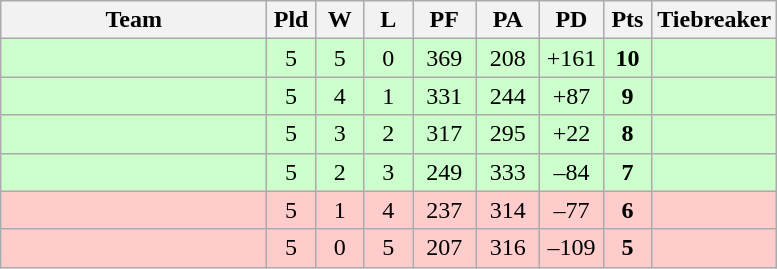<table class="wikitable" style="text-align:center;">
<tr>
<th width=170>Team</th>
<th width=25>Pld</th>
<th width=25>W</th>
<th width=25>L</th>
<th width=35>PF</th>
<th width=35>PA</th>
<th width=35>PD</th>
<th width=25>Pts</th>
<th width=50>Tiebreaker</th>
</tr>
<tr bgcolor=ccffcc>
<td align="left"></td>
<td>5</td>
<td>5</td>
<td>0</td>
<td>369</td>
<td>208</td>
<td>+161</td>
<td><strong>10</strong></td>
<td></td>
</tr>
<tr bgcolor=ccffcc>
<td align="left"></td>
<td>5</td>
<td>4</td>
<td>1</td>
<td>331</td>
<td>244</td>
<td>+87</td>
<td><strong>9</strong></td>
<td></td>
</tr>
<tr bgcolor=ccffcc>
<td align="left"></td>
<td>5</td>
<td>3</td>
<td>2</td>
<td>317</td>
<td>295</td>
<td>+22</td>
<td><strong>8</strong></td>
<td></td>
</tr>
<tr bgcolor=ccffcc>
<td align="left"></td>
<td>5</td>
<td>2</td>
<td>3</td>
<td>249</td>
<td>333</td>
<td>–84</td>
<td><strong>7</strong></td>
<td></td>
</tr>
<tr bgcolor=ffcccc>
<td align="left"></td>
<td>5</td>
<td>1</td>
<td>4</td>
<td>237</td>
<td>314</td>
<td>–77</td>
<td><strong>6</strong></td>
<td></td>
</tr>
<tr bgcolor=ffcccc>
<td align="left"></td>
<td>5</td>
<td>0</td>
<td>5</td>
<td>207</td>
<td>316</td>
<td>–109</td>
<td><strong>5</strong></td>
<td></td>
</tr>
</table>
